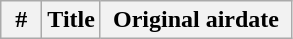<table class="wikitable plainrowheaders">
<tr>
<th width="20">#</th>
<th>Title</th>
<th width="120">Original airdate<br>



</th>
</tr>
</table>
